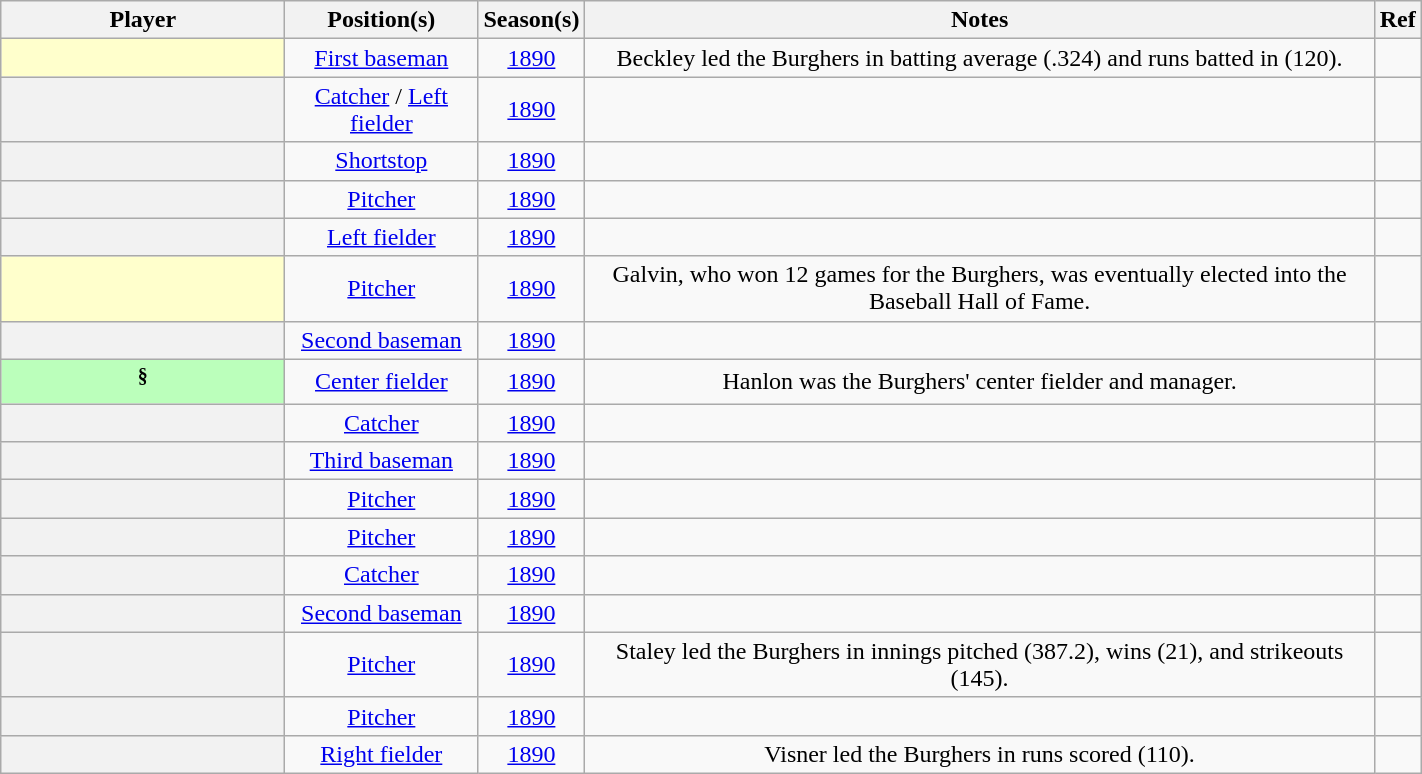<table class="wikitable sortable plainrowheaders" width="75%" style="text-align:center">
<tr>
<th scope="col" width="20%">Player</th>
<th scope="col">Position(s)</th>
<th scope="col">Season(s)</th>
<th scope="col" class="unsortable">Notes</th>
<th scope="col" class="unsortable" width="3%">Ref</th>
</tr>
<tr>
<th scope="row" style="background-color:#ffffcc"><sup></sup></th>
<td><a href='#'>First baseman</a></td>
<td><a href='#'>1890</a></td>
<td>Beckley led the Burghers in batting average (.324) and runs batted in (120).</td>
<td align=center></td>
</tr>
<tr>
<th scope="row"></th>
<td><a href='#'>Catcher</a> / <a href='#'>Left fielder</a></td>
<td><a href='#'>1890</a></td>
<td></td>
<td align=center></td>
</tr>
<tr>
<th scope="row"></th>
<td><a href='#'>Shortstop</a></td>
<td><a href='#'>1890</a></td>
<td></td>
<td align=center></td>
</tr>
<tr>
<th scope="row"></th>
<td><a href='#'>Pitcher</a></td>
<td><a href='#'>1890</a></td>
<td></td>
<td align=center></td>
</tr>
<tr>
<th scope="row"></th>
<td><a href='#'>Left fielder</a></td>
<td><a href='#'>1890</a></td>
<td></td>
<td align=center></td>
</tr>
<tr>
<th scope="row" style="background-color:#ffffcc"><sup></sup></th>
<td><a href='#'>Pitcher</a></td>
<td><a href='#'>1890</a></td>
<td>Galvin, who won 12 games for the Burghers, was eventually elected into the Baseball Hall of Fame.</td>
<td align=center></td>
</tr>
<tr>
<th scope="row"></th>
<td><a href='#'>Second baseman</a></td>
<td><a href='#'>1890</a></td>
<td></td>
<td align=center></td>
</tr>
<tr>
<th scope="row" style="background-color:#bbffbb"><sup>§</sup></th>
<td><a href='#'>Center fielder</a></td>
<td><a href='#'>1890</a></td>
<td>Hanlon was the Burghers' center fielder and manager.</td>
<td align=center></td>
</tr>
<tr>
<th scope="row"></th>
<td><a href='#'>Catcher</a></td>
<td><a href='#'>1890</a></td>
<td></td>
<td align=center></td>
</tr>
<tr>
<th scope="row"></th>
<td><a href='#'>Third baseman</a></td>
<td><a href='#'>1890</a></td>
<td></td>
<td align=center></td>
</tr>
<tr>
<th scope="row"></th>
<td><a href='#'>Pitcher</a></td>
<td><a href='#'>1890</a></td>
<td></td>
<td align=center></td>
</tr>
<tr>
<th scope="row"></th>
<td><a href='#'>Pitcher</a></td>
<td><a href='#'>1890</a></td>
<td></td>
<td align=center></td>
</tr>
<tr>
<th scope="row"></th>
<td><a href='#'>Catcher</a></td>
<td><a href='#'>1890</a></td>
<td></td>
<td align=center></td>
</tr>
<tr>
<th scope="row"></th>
<td><a href='#'>Second baseman</a></td>
<td><a href='#'>1890</a></td>
<td></td>
<td align=center></td>
</tr>
<tr>
<th scope="row"></th>
<td><a href='#'>Pitcher</a></td>
<td><a href='#'>1890</a></td>
<td>Staley led the Burghers in innings pitched (387.2), wins (21), and strikeouts (145).</td>
<td align=center></td>
</tr>
<tr>
<th scope="row"></th>
<td><a href='#'>Pitcher</a></td>
<td><a href='#'>1890</a></td>
<td></td>
<td align=center></td>
</tr>
<tr>
<th scope="row"></th>
<td><a href='#'>Right fielder</a></td>
<td><a href='#'>1890</a></td>
<td>Visner led the Burghers in runs scored (110).</td>
<td align=center></td>
</tr>
</table>
